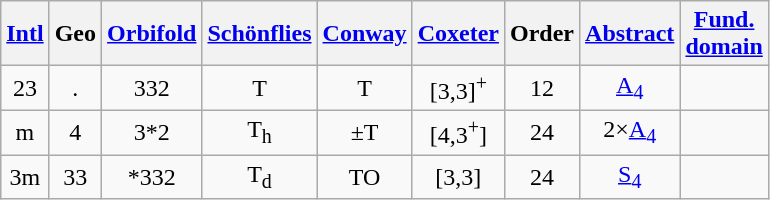<table class="wikitable">
<tr>
<th><a href='#'>Intl</a></th>
<th>Geo<br></th>
<th><a href='#'>Orbifold</a></th>
<th><a href='#'>Schönflies</a></th>
<th><a href='#'>Conway</a></th>
<th><a href='#'>Coxeter</a></th>
<th>Order</th>
<th><a href='#'>Abstract</a></th>
<th><a href='#'>Fund.<br>domain</a></th>
</tr>
<tr align=center>
<td>23</td>
<td>.</td>
<td>332</td>
<td>T</td>
<td>T</td>
<td>[3,3]<sup>+</sup><br></td>
<td>12</td>
<td><a href='#'>A<sub>4</sub></a></td>
<td></td>
</tr>
<tr align=center>
<td>m</td>
<td>4</td>
<td>3*2</td>
<td>T<sub>h</sub></td>
<td>±T</td>
<td>[4,3<sup>+</sup>]<br></td>
<td>24</td>
<td>2×<a href='#'>A<sub>4</sub></a></td>
<td></td>
</tr>
<tr align=center>
<td>3m</td>
<td>33</td>
<td>*332</td>
<td>T<sub>d</sub></td>
<td>TO</td>
<td>[3,3]<br></td>
<td>24</td>
<td><a href='#'>S<sub>4</sub></a></td>
<td></td>
</tr>
</table>
